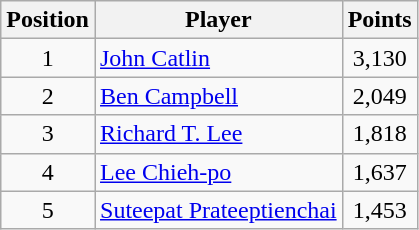<table class="wikitable">
<tr>
<th>Position</th>
<th>Player</th>
<th>Points</th>
</tr>
<tr>
<td align=center>1</td>
<td> <a href='#'>John Catlin</a></td>
<td align=center>3,130</td>
</tr>
<tr>
<td align=center>2</td>
<td> <a href='#'>Ben Campbell</a></td>
<td align=center>2,049</td>
</tr>
<tr>
<td align=center>3</td>
<td> <a href='#'>Richard T. Lee</a></td>
<td align=center>1,818</td>
</tr>
<tr>
<td align=center>4</td>
<td> <a href='#'>Lee Chieh-po</a></td>
<td align=center>1,637</td>
</tr>
<tr>
<td align=center>5</td>
<td> <a href='#'>Suteepat Prateeptienchai</a></td>
<td align=center>1,453</td>
</tr>
</table>
